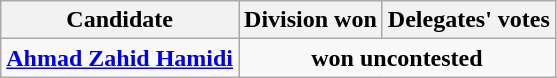<table class=wikitable>
<tr>
<th>Candidate</th>
<th>Division won</th>
<th>Delegates' votes</th>
</tr>
<tr>
<td><strong><a href='#'>Ahmad Zahid Hamidi</a></strong></td>
<td colspan=2 align=center><strong>won uncontested</strong></td>
</tr>
</table>
